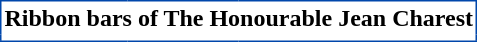<table border="0" cellpadding="2" cellspacing="0" align="center" style="margin: 1em 1em 1em 0; background:white; border: 1px #0047AB solid; border-collapse: collapse;">
<tr bgcolor="white">
<th colspan="4" align="center"><span>Ribbon bars of The Honourable Jean Charest</span></th>
</tr>
<tr>
<td></td>
<td></td>
<td></td>
<td></td>
</tr>
<tr>
</tr>
</table>
